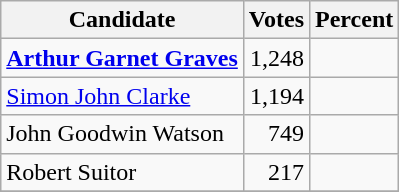<table class="wikitable">
<tr>
<th>Candidate</th>
<th>Votes</th>
<th>Percent</th>
</tr>
<tr>
<td style="font-weight:bold;"><a href='#'>Arthur Garnet Graves</a></td>
<td style="text-align:right;">1,248</td>
<td style="text-align:right;"></td>
</tr>
<tr>
<td><a href='#'>Simon John Clarke</a></td>
<td style="text-align:right;">1,194</td>
<td style="text-align:right;"></td>
</tr>
<tr>
<td>John Goodwin Watson</td>
<td style="text-align:right;">749</td>
<td style="text-align:right;"></td>
</tr>
<tr>
<td>Robert Suitor</td>
<td style="text-align:right;">217</td>
<td style="text-align:right;"></td>
</tr>
<tr>
</tr>
</table>
